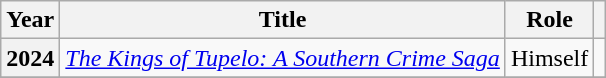<table class="wikitable plainrowheaders sortable">
<tr>
<th scope="col">Year</th>
<th scope="col">Title</th>
<th scope="col">Role<br></th>
<th scope="col" class="unsortable"></th>
</tr>
<tr>
<th scope="row">2024</th>
<td><em><a href='#'>The Kings of Tupelo: A Southern Crime Saga</a></em></td>
<td>Himself</td>
<td style="text-align:center;"></td>
</tr>
<tr>
</tr>
</table>
